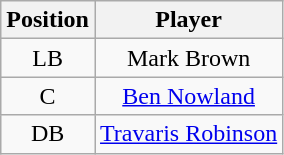<table class="wikitable" style="text-align:center">
<tr>
<th>Position</th>
<th>Player</th>
</tr>
<tr>
<td>LB</td>
<td>Mark Brown</td>
</tr>
<tr>
<td>C</td>
<td><a href='#'>Ben Nowland</a></td>
</tr>
<tr>
<td>DB</td>
<td><a href='#'>Travaris Robinson</a></td>
</tr>
</table>
